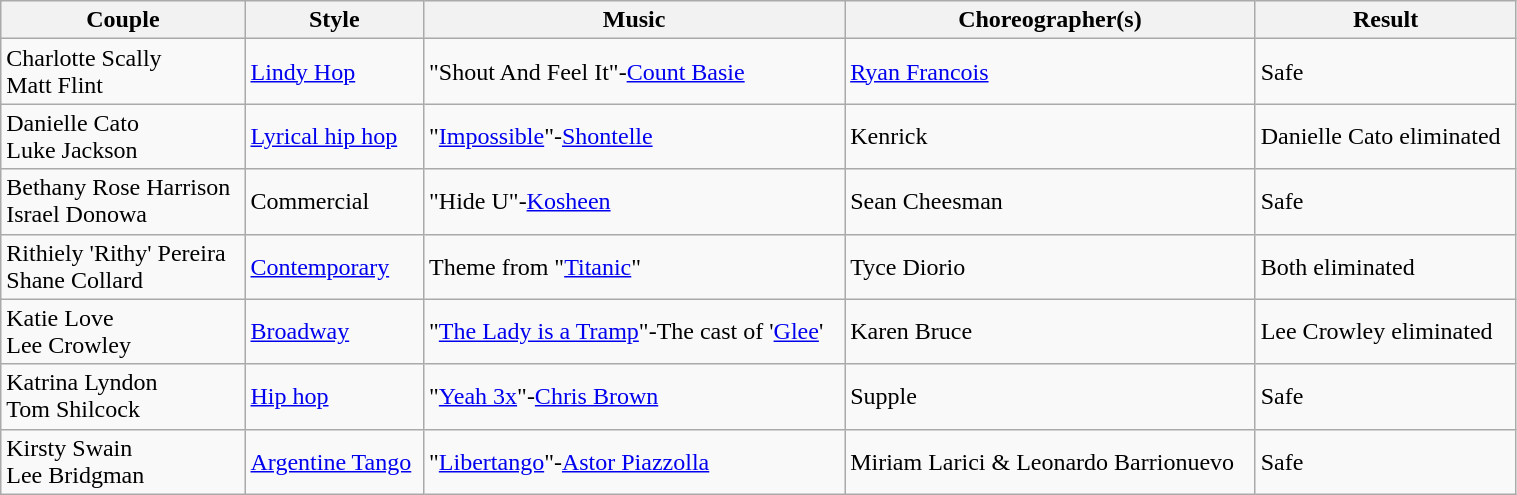<table class="wikitable" style="width:80%;">
<tr>
<th>Couple</th>
<th>Style</th>
<th>Music</th>
<th>Choreographer(s)</th>
<th>Result</th>
</tr>
<tr>
<td>Charlotte Scally<br>Matt Flint</td>
<td><a href='#'>Lindy Hop</a></td>
<td>"Shout And Feel It"-<a href='#'>Count Basie</a></td>
<td><a href='#'>Ryan Francois</a></td>
<td>Safe</td>
</tr>
<tr>
<td>Danielle Cato<br>Luke Jackson</td>
<td><a href='#'>Lyrical hip hop</a></td>
<td>"<a href='#'>Impossible</a>"-<a href='#'>Shontelle</a></td>
<td>Kenrick</td>
<td>Danielle Cato eliminated</td>
</tr>
<tr>
<td>Bethany Rose Harrison<br>Israel Donowa</td>
<td>Commercial</td>
<td>"Hide U"-<a href='#'>Kosheen</a></td>
<td>Sean Cheesman</td>
<td>Safe</td>
</tr>
<tr>
<td>Rithiely 'Rithy' Pereira<br>Shane Collard</td>
<td><a href='#'>Contemporary</a></td>
<td>Theme from "<a href='#'>Titanic</a>"</td>
<td>Tyce Diorio</td>
<td>Both eliminated</td>
</tr>
<tr>
<td>Katie Love<br>Lee Crowley</td>
<td><a href='#'>Broadway</a></td>
<td>"<a href='#'>The Lady is a Tramp</a>"-The cast of '<a href='#'>Glee</a>'</td>
<td>Karen Bruce</td>
<td>Lee Crowley eliminated</td>
</tr>
<tr>
<td>Katrina Lyndon<br>Tom Shilcock</td>
<td><a href='#'>Hip hop</a></td>
<td>"<a href='#'>Yeah 3x</a>"-<a href='#'>Chris Brown</a></td>
<td>Supple</td>
<td>Safe</td>
</tr>
<tr>
<td>Kirsty Swain<br>Lee Bridgman</td>
<td><a href='#'>Argentine Tango</a></td>
<td>"<a href='#'>Libertango</a>"-<a href='#'>Astor Piazzolla</a></td>
<td>Miriam Larici & Leonardo Barrionuevo</td>
<td>Safe</td>
</tr>
</table>
